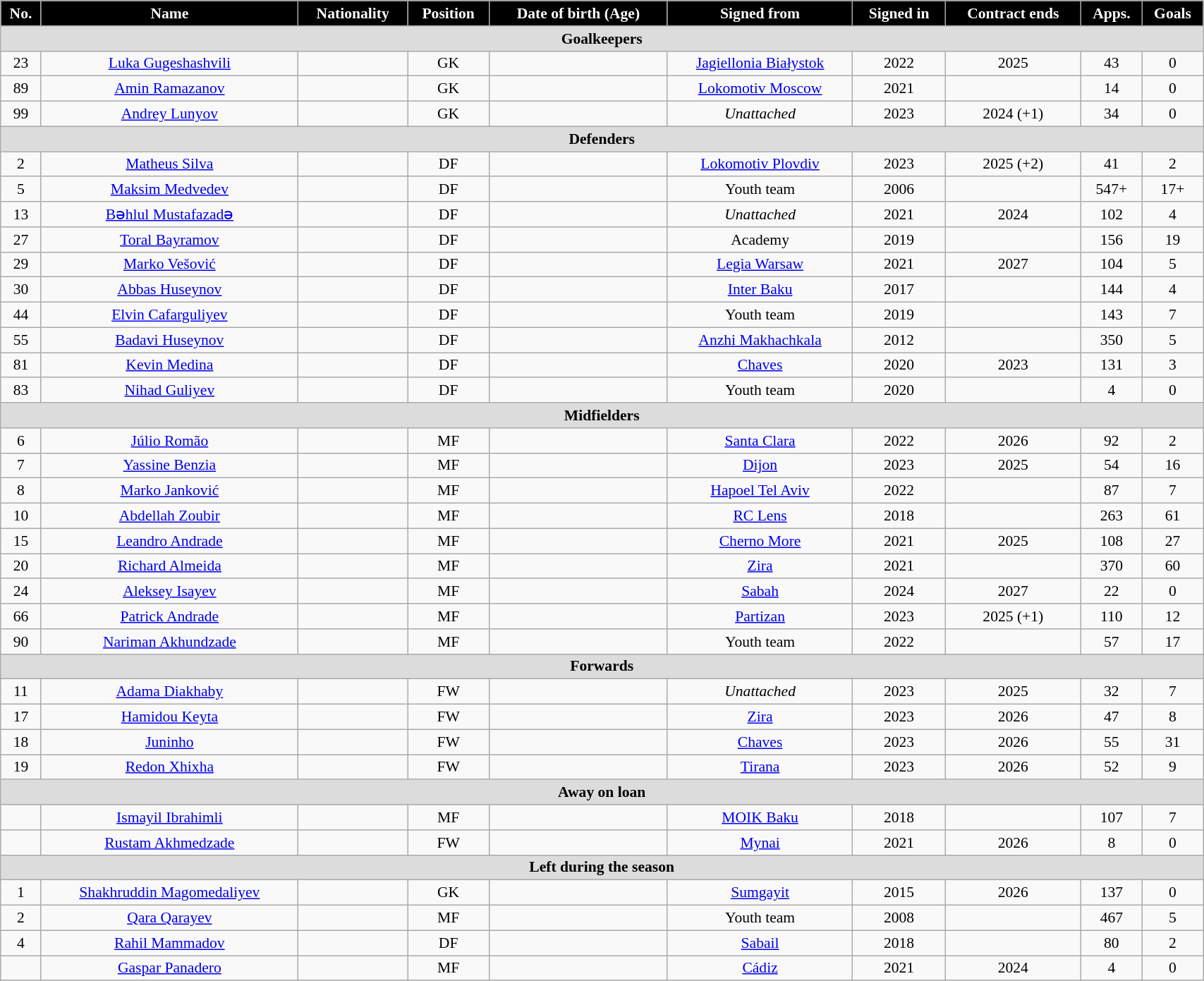<table class="wikitable"  style="text-align:center; font-size:90%; width:90%;">
<tr>
<th style="background:#000000; color:#fff; text-align:center;">No.</th>
<th style="background:#000000; color:#fff; text-align:center;">Name</th>
<th style="background:#000000; color:#fff; text-align:center;">Nationality</th>
<th style="background:#000000; color:#fff; text-align:center;">Position</th>
<th style="background:#000000; color:#fff; text-align:center;">Date of birth (Age)</th>
<th style="background:#000000; color:#fff; text-align:center;">Signed from</th>
<th style="background:#000000; color:#fff; text-align:center;">Signed in</th>
<th style="background:#000000; color:#fff; text-align:center;">Contract ends</th>
<th style="background:#000000; color:#fff; text-align:center;">Apps.</th>
<th style="background:#000000; color:#fff; text-align:center;">Goals</th>
</tr>
<tr>
<th colspan="11"  style="background:#dcdcdc; text-align:center;">Goalkeepers</th>
</tr>
<tr>
<td>23</td>
<td><a href='#'>Luka Gugeshashvili</a></td>
<td></td>
<td>GK</td>
<td></td>
<td><a href='#'>Jagiellonia Białystok</a></td>
<td>2022</td>
<td>2025</td>
<td>43</td>
<td>0</td>
</tr>
<tr>
<td>89</td>
<td><a href='#'>Amin Ramazanov</a></td>
<td></td>
<td>GK</td>
<td></td>
<td><a href='#'>Lokomotiv Moscow</a></td>
<td>2021</td>
<td></td>
<td>14</td>
<td>0</td>
</tr>
<tr>
<td>99</td>
<td><a href='#'>Andrey Lunyov</a></td>
<td></td>
<td>GK</td>
<td></td>
<td><em>Unattached</em></td>
<td>2023</td>
<td>2024 (+1)</td>
<td>34</td>
<td>0</td>
</tr>
<tr>
<th colspan="11"  style="background:#dcdcdc; text-align:center;">Defenders</th>
</tr>
<tr>
<td>2</td>
<td><a href='#'>Matheus Silva</a></td>
<td></td>
<td>DF</td>
<td></td>
<td><a href='#'>Lokomotiv Plovdiv</a></td>
<td>2023</td>
<td>2025 (+2)</td>
<td>41</td>
<td>2</td>
</tr>
<tr>
<td>5</td>
<td><a href='#'>Maksim Medvedev</a></td>
<td></td>
<td>DF</td>
<td></td>
<td>Youth team</td>
<td>2006</td>
<td></td>
<td>547+</td>
<td>17+</td>
</tr>
<tr>
<td>13</td>
<td><a href='#'>Bəhlul Mustafazadə</a></td>
<td></td>
<td>DF</td>
<td></td>
<td><em>Unattached</em></td>
<td>2021</td>
<td>2024</td>
<td>102</td>
<td>4</td>
</tr>
<tr>
<td>27</td>
<td><a href='#'>Toral Bayramov</a></td>
<td></td>
<td>DF</td>
<td></td>
<td>Academy</td>
<td>2019</td>
<td></td>
<td>156</td>
<td>19</td>
</tr>
<tr>
<td>29</td>
<td><a href='#'>Marko Vešović</a></td>
<td></td>
<td>DF</td>
<td></td>
<td><a href='#'>Legia Warsaw</a></td>
<td>2021</td>
<td>2027</td>
<td>104</td>
<td>5</td>
</tr>
<tr>
<td>30</td>
<td><a href='#'>Abbas Huseynov</a></td>
<td></td>
<td>DF</td>
<td></td>
<td><a href='#'>Inter Baku</a></td>
<td>2017</td>
<td></td>
<td>144</td>
<td>4</td>
</tr>
<tr>
<td>44</td>
<td><a href='#'>Elvin Cafarguliyev</a></td>
<td></td>
<td>DF</td>
<td></td>
<td>Youth team</td>
<td>2019</td>
<td></td>
<td>143</td>
<td>7</td>
</tr>
<tr>
<td>55</td>
<td><a href='#'>Badavi Huseynov</a></td>
<td></td>
<td>DF</td>
<td></td>
<td><a href='#'>Anzhi Makhachkala</a></td>
<td>2012</td>
<td></td>
<td>350</td>
<td>5</td>
</tr>
<tr>
<td>81</td>
<td><a href='#'>Kevin Medina</a></td>
<td></td>
<td>DF</td>
<td></td>
<td><a href='#'>Chaves</a></td>
<td>2020</td>
<td>2023</td>
<td>131</td>
<td>3</td>
</tr>
<tr>
<td>83</td>
<td><a href='#'>Nihad Guliyev</a></td>
<td></td>
<td>DF</td>
<td></td>
<td>Youth team</td>
<td>2020</td>
<td></td>
<td>4</td>
<td>0</td>
</tr>
<tr>
<th colspan="11"  style="background:#dcdcdc; text-align:center;">Midfielders</th>
</tr>
<tr>
<td>6</td>
<td><a href='#'>Júlio Romão</a></td>
<td></td>
<td>MF</td>
<td></td>
<td><a href='#'>Santa Clara</a></td>
<td>2022</td>
<td>2026</td>
<td>92</td>
<td>2</td>
</tr>
<tr>
<td>7</td>
<td><a href='#'>Yassine Benzia</a></td>
<td></td>
<td>MF</td>
<td></td>
<td><a href='#'>Dijon</a></td>
<td>2023</td>
<td>2025</td>
<td>54</td>
<td>16</td>
</tr>
<tr>
<td>8</td>
<td><a href='#'>Marko Janković</a></td>
<td></td>
<td>MF</td>
<td></td>
<td><a href='#'>Hapoel Tel Aviv</a></td>
<td>2022</td>
<td></td>
<td>87</td>
<td>7</td>
</tr>
<tr>
<td>10</td>
<td><a href='#'>Abdellah Zoubir</a></td>
<td></td>
<td>MF</td>
<td></td>
<td><a href='#'>RC Lens</a></td>
<td>2018</td>
<td></td>
<td>263</td>
<td>61</td>
</tr>
<tr>
<td>15</td>
<td><a href='#'>Leandro Andrade</a></td>
<td></td>
<td>MF</td>
<td></td>
<td><a href='#'>Cherno More</a></td>
<td>2021</td>
<td>2025</td>
<td>108</td>
<td>27</td>
</tr>
<tr>
<td>20</td>
<td><a href='#'>Richard Almeida</a></td>
<td></td>
<td>MF</td>
<td></td>
<td><a href='#'>Zira</a></td>
<td>2021</td>
<td></td>
<td>370</td>
<td>60</td>
</tr>
<tr>
<td>24</td>
<td><a href='#'>Aleksey Isayev</a></td>
<td></td>
<td>MF</td>
<td></td>
<td><a href='#'>Sabah</a></td>
<td>2024</td>
<td>2027</td>
<td>22</td>
<td>0</td>
</tr>
<tr>
<td>66</td>
<td><a href='#'>Patrick Andrade</a></td>
<td></td>
<td>MF</td>
<td></td>
<td><a href='#'>Partizan</a></td>
<td>2023</td>
<td>2025 (+1)</td>
<td>110</td>
<td>12</td>
</tr>
<tr>
<td>90</td>
<td><a href='#'>Nariman Akhundzade</a></td>
<td></td>
<td>MF</td>
<td></td>
<td>Youth team</td>
<td>2022</td>
<td></td>
<td>57</td>
<td>17</td>
</tr>
<tr>
<th colspan="11"  style="background:#dcdcdc; text-align:center;">Forwards</th>
</tr>
<tr>
<td>11</td>
<td><a href='#'>Adama Diakhaby</a></td>
<td></td>
<td>FW</td>
<td></td>
<td><em>Unattached</em></td>
<td>2023</td>
<td>2025</td>
<td>32</td>
<td>7</td>
</tr>
<tr>
<td>17</td>
<td><a href='#'>Hamidou Keyta</a></td>
<td></td>
<td>FW</td>
<td></td>
<td><a href='#'>Zira</a></td>
<td>2023</td>
<td>2026</td>
<td>47</td>
<td>8</td>
</tr>
<tr>
<td>18</td>
<td><a href='#'>Juninho</a></td>
<td></td>
<td>FW</td>
<td></td>
<td><a href='#'>Chaves</a></td>
<td>2023</td>
<td>2026</td>
<td>55</td>
<td>31</td>
</tr>
<tr>
<td>19</td>
<td><a href='#'>Redon Xhixha</a></td>
<td></td>
<td>FW</td>
<td></td>
<td><a href='#'>Tirana</a></td>
<td>2023</td>
<td>2026</td>
<td>52</td>
<td>9</td>
</tr>
<tr>
<th colspan="11"  style="background:#dcdcdc; text-align:center;">Away on loan</th>
</tr>
<tr>
<td></td>
<td><a href='#'>Ismayil Ibrahimli</a></td>
<td></td>
<td>MF</td>
<td></td>
<td><a href='#'>MOIK Baku</a></td>
<td>2018</td>
<td></td>
<td>107</td>
<td>7</td>
</tr>
<tr>
<td></td>
<td><a href='#'>Rustam Akhmedzade</a></td>
<td></td>
<td>FW</td>
<td></td>
<td><a href='#'>Mynai</a></td>
<td>2021</td>
<td>2026</td>
<td>8</td>
<td>0</td>
</tr>
<tr>
<th colspan="11"  style="background:#dcdcdc; text-align:center;">Left during the season</th>
</tr>
<tr>
<td>1</td>
<td><a href='#'>Shakhruddin Magomedaliyev</a></td>
<td></td>
<td>GK</td>
<td></td>
<td><a href='#'>Sumgayit</a></td>
<td>2015</td>
<td>2026</td>
<td>137</td>
<td>0</td>
</tr>
<tr>
<td>2</td>
<td><a href='#'>Qara Qarayev</a></td>
<td></td>
<td>MF</td>
<td></td>
<td>Youth team</td>
<td>2008</td>
<td></td>
<td>467</td>
<td>5</td>
</tr>
<tr>
<td>4</td>
<td><a href='#'>Rahil Mammadov</a></td>
<td></td>
<td>DF</td>
<td></td>
<td><a href='#'>Sabail</a></td>
<td>2018</td>
<td></td>
<td>80</td>
<td>2</td>
</tr>
<tr>
<td></td>
<td><a href='#'>Gaspar Panadero</a></td>
<td></td>
<td>MF</td>
<td></td>
<td><a href='#'>Cádiz</a></td>
<td>2021</td>
<td>2024</td>
<td>4</td>
<td>0</td>
</tr>
</table>
